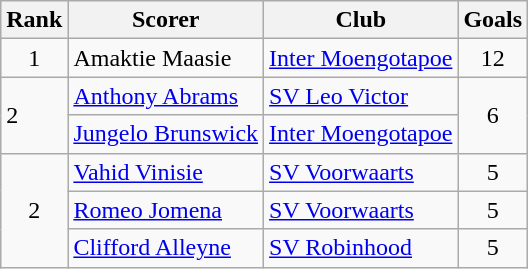<table class="wikitable">
<tr>
<th>Rank</th>
<th>Scorer</th>
<th>Club</th>
<th>Goals</th>
</tr>
<tr>
<td style="text-align:center;">1</td>
<td> Amaktie Maasie</td>
<td><a href='#'>Inter Moengotapoe</a></td>
<td align=center>12</td>
</tr>
<tr>
<td rowspan=2>2</td>
<td> <a href='#'>Anthony Abrams</a></td>
<td><a href='#'>SV Leo Victor</a></td>
<td rowspan=2 align=center>6</td>
</tr>
<tr>
<td> <a href='#'>Jungelo Brunswick</a></td>
<td><a href='#'>Inter Moengotapoe</a></td>
</tr>
<tr>
<td rowspan="3" style="text-align:center;">2</td>
<td> <a href='#'>Vahid Vinisie</a></td>
<td><a href='#'>SV Voorwaarts</a></td>
<td align=center>5</td>
</tr>
<tr>
<td> <a href='#'>Romeo Jomena</a></td>
<td><a href='#'>SV Voorwaarts</a></td>
<td align=center>5</td>
</tr>
<tr>
<td> <a href='#'>Clifford Alleyne</a></td>
<td><a href='#'>SV Robinhood</a></td>
<td align=center>5</td>
</tr>
</table>
